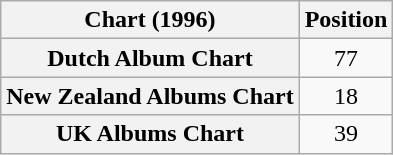<table class="wikitable sortable plainrowheaders">
<tr>
<th scope="col">Chart (1996)</th>
<th scope="col">Position</th>
</tr>
<tr>
<th scope="row">Dutch Album Chart</th>
<td style="text-align:center;">77</td>
</tr>
<tr>
<th scope="row">New Zealand Albums Chart</th>
<td align="center">18</td>
</tr>
<tr>
<th scope="row">UK Albums Chart</th>
<td align="center">39</td>
</tr>
</table>
